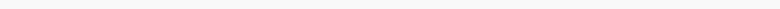<table class="wikitable"  style="border-spacing: 0; margin-left: auto; margin-right: auto; border: transparent;">
<tr>
<td style="border: transparent; width: 200px;"></td>
<td style="border: transparent; width: 100px;"></td>
<td style="border: transparent; width: 200px;"></td>
</tr>
</table>
